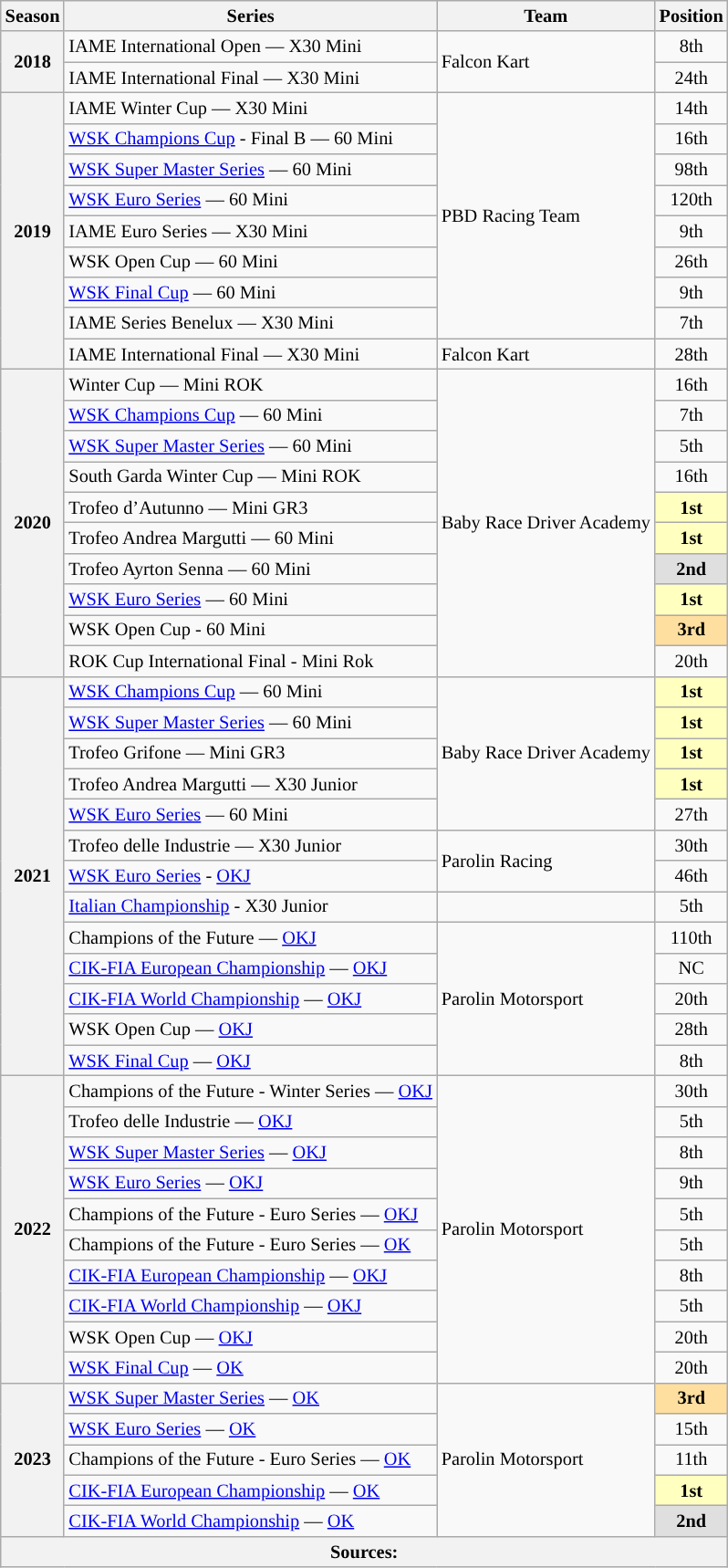<table class="wikitable" style="font-size: 85%; text-align:center">
<tr>
<th>Season</th>
<th>Series</th>
<th>Team</th>
<th>Position</th>
</tr>
<tr>
<th rowspan="2">2018</th>
<td align="left">IAME International Open — X30 Mini</td>
<td rowspan="2" align="left">Falcon Kart</td>
<td>8th</td>
</tr>
<tr>
<td align="left">IAME International Final — X30 Mini</td>
<td>24th</td>
</tr>
<tr>
<th rowspan="9">2019</th>
<td align="left">IAME Winter Cup — X30 Mini</td>
<td rowspan="8"  align="left">PBD Racing Team</td>
<td>14th</td>
</tr>
<tr>
<td align="left"><a href='#'>WSK Champions Cup</a> - Final B — 60 Mini</td>
<td>16th</td>
</tr>
<tr>
<td align="left"><a href='#'>WSK Super Master Series</a> — 60 Mini</td>
<td>98th</td>
</tr>
<tr>
<td align="left"><a href='#'>WSK Euro Series</a> — 60 Mini</td>
<td>120th</td>
</tr>
<tr>
<td align="left">IAME Euro Series — X30 Mini</td>
<td>9th</td>
</tr>
<tr>
<td align="left">WSK Open Cup — 60 Mini</td>
<td>26th</td>
</tr>
<tr>
<td align="left"><a href='#'>WSK Final Cup</a> — 60 Mini</td>
<td>9th</td>
</tr>
<tr>
<td align="left">IAME Series Benelux — X30 Mini</td>
<td>7th</td>
</tr>
<tr>
<td align="left">IAME International Final — X30 Mini</td>
<td align="left">Falcon Kart</td>
<td>28th</td>
</tr>
<tr>
<th rowspan="10">2020</th>
<td align="left">Winter Cup — Mini ROK</td>
<td rowspan="10" align="left">Baby Race Driver Academy</td>
<td>16th</td>
</tr>
<tr>
<td align="left"><a href='#'>WSK Champions Cup</a> — 60 Mini</td>
<td>7th</td>
</tr>
<tr>
<td align="left"><a href='#'>WSK Super Master Series</a> — 60 Mini</td>
<td>5th</td>
</tr>
<tr>
<td align="left">South Garda Winter Cup — Mini ROK</td>
<td>16th</td>
</tr>
<tr>
<td align="left">Trofeo d’Autunno — Mini GR3</td>
<td style="background:#FFFFBF;"><strong>1st</strong></td>
</tr>
<tr>
<td align="left">Trofeo Andrea Margutti — 60 Mini</td>
<td style="background:#FFFFBF;"><strong>1st</strong></td>
</tr>
<tr>
<td align="left">Trofeo Ayrton Senna — 60 Mini</td>
<td style="background:#DFDFDF;"><strong>2nd</strong></td>
</tr>
<tr>
<td align="left"><a href='#'>WSK Euro Series</a> — 60 Mini</td>
<td style="background:#FFFFBF;"><strong>1st</strong></td>
</tr>
<tr>
<td align="left">WSK Open Cup - 60 Mini</td>
<td style="background:#FFDF9F;"><strong>3rd</strong></td>
</tr>
<tr>
<td align="left">ROK Cup International Final - Mini Rok</td>
<td>20th</td>
</tr>
<tr>
<th rowspan="13">2021</th>
<td align="left"><a href='#'>WSK Champions Cup</a> — 60 Mini</td>
<td rowspan="5" align="left">Baby Race Driver Academy</td>
<td style="background:#FFFFBF;"><strong>1st</strong></td>
</tr>
<tr>
<td align="left"><a href='#'>WSK Super Master Series</a> — 60 Mini</td>
<td style="background:#FFFFBF;"><strong>1st</strong></td>
</tr>
<tr>
<td align="left">Trofeo Grifone — Mini GR3</td>
<td style="background:#FFFFBF;"><strong>1st</strong></td>
</tr>
<tr>
<td align="left">Trofeo Andrea Margutti — X30 Junior</td>
<td style="background:#FFFFBF;"><strong>1st</strong></td>
</tr>
<tr>
<td align="left"><a href='#'>WSK Euro Series</a> — 60 Mini</td>
<td>27th</td>
</tr>
<tr>
<td align="left">Trofeo delle Industrie — X30 Junior</td>
<td rowspan="2" align="left">Parolin Racing</td>
<td>30th</td>
</tr>
<tr>
<td align="left"><a href='#'>WSK Euro Series</a> - <a href='#'>OKJ</a></td>
<td>46th</td>
</tr>
<tr>
<td align="left"><a href='#'>Italian Championship</a> - X30 Junior</td>
<td></td>
<td>5th</td>
</tr>
<tr>
<td align="left">Champions of the Future  — <a href='#'>OKJ</a></td>
<td rowspan="5" align="left">Parolin Motorsport</td>
<td>110th</td>
</tr>
<tr>
<td align="left"><a href='#'>CIK-FIA European Championship</a> — <a href='#'>OKJ</a></td>
<td>NC</td>
</tr>
<tr>
<td align="left"><a href='#'>CIK-FIA World Championship</a> — <a href='#'>OKJ</a></td>
<td>20th</td>
</tr>
<tr>
<td align="left">WSK Open Cup — <a href='#'>OKJ</a></td>
<td>28th</td>
</tr>
<tr>
<td align="left"><a href='#'>WSK Final Cup</a> — <a href='#'>OKJ</a></td>
<td>8th</td>
</tr>
<tr>
<th rowspan="10">2022</th>
<td align="left">Champions of the Future - Winter Series — <a href='#'>OKJ</a></td>
<td rowspan="10" align="left">Parolin Motorsport</td>
<td>30th</td>
</tr>
<tr>
<td align="left">Trofeo delle Industrie — <a href='#'>OKJ</a></td>
<td>5th</td>
</tr>
<tr>
<td align="left"><a href='#'>WSK Super Master Series</a> — <a href='#'>OKJ</a></td>
<td>8th</td>
</tr>
<tr>
<td align="left"><a href='#'>WSK Euro Series</a> — <a href='#'>OKJ</a></td>
<td>9th</td>
</tr>
<tr>
<td align="left">Champions of the Future - Euro Series — <a href='#'>OKJ</a></td>
<td>5th</td>
</tr>
<tr>
<td align="left">Champions of the Future - Euro Series — <a href='#'>OK</a></td>
<td>5th</td>
</tr>
<tr>
<td align="left"><a href='#'>CIK-FIA European Championship</a> — <a href='#'>OKJ</a></td>
<td>8th</td>
</tr>
<tr>
<td align="left"><a href='#'>CIK-FIA World Championship</a> — <a href='#'>OKJ</a></td>
<td>5th</td>
</tr>
<tr>
<td align="left">WSK Open Cup — <a href='#'>OKJ</a></td>
<td>20th</td>
</tr>
<tr>
<td align="left"><a href='#'>WSK Final Cup</a> — <a href='#'>OK</a></td>
<td>20th</td>
</tr>
<tr>
<th rowspan="5">2023</th>
<td align="left"><a href='#'>WSK Super Master Series</a> — <a href='#'>OK</a></td>
<td rowspan="5" align="left">Parolin Motorsport</td>
<td style="background:#FFDF9F;"><strong>3rd</strong></td>
</tr>
<tr>
<td align="left"><a href='#'>WSK Euro Series</a> — <a href='#'>OK</a></td>
<td>15th</td>
</tr>
<tr>
<td align="left">Champions of the Future - Euro Series — <a href='#'>OK</a></td>
<td>11th</td>
</tr>
<tr>
<td align="left"><a href='#'>CIK-FIA European Championship</a> — <a href='#'>OK</a></td>
<td style="background:#FFFFBF;"><strong>1st</strong></td>
</tr>
<tr>
<td align="left"><a href='#'>CIK-FIA World Championship</a> — <a href='#'>OK</a></td>
<td style="background:#DFDFDF;"><strong>2nd</strong></td>
</tr>
<tr>
<th colspan="4">Sources:</th>
</tr>
</table>
